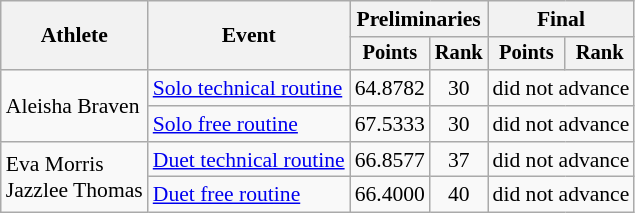<table class=wikitable style="font-size:90%">
<tr>
<th rowspan="2">Athlete</th>
<th rowspan="2">Event</th>
<th colspan="2">Preliminaries</th>
<th colspan="2">Final</th>
</tr>
<tr style="font-size:95%">
<th>Points</th>
<th>Rank</th>
<th>Points</th>
<th>Rank</th>
</tr>
<tr align=center>
<td align=left rowspan=2>Aleisha Braven</td>
<td align=left><a href='#'>Solo technical routine</a></td>
<td>64.8782</td>
<td>30</td>
<td colspan=2>did not advance</td>
</tr>
<tr align=center>
<td align=left><a href='#'>Solo free routine</a></td>
<td>67.5333</td>
<td>30</td>
<td colspan=2>did not advance</td>
</tr>
<tr align=center>
<td align=left rowspan=2>Eva Morris<br>Jazzlee Thomas</td>
<td align=left><a href='#'>Duet technical routine</a></td>
<td>66.8577</td>
<td>37</td>
<td colspan=2>did not advance</td>
</tr>
<tr align=center>
<td align=left><a href='#'>Duet free routine</a></td>
<td>66.4000</td>
<td>40</td>
<td colspan=2>did not advance</td>
</tr>
</table>
